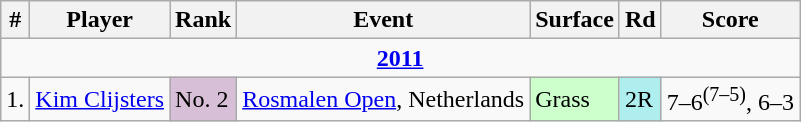<table class="wikitable sortable">
<tr>
<th>#</th>
<th>Player</th>
<th>Rank</th>
<th>Event</th>
<th>Surface</th>
<th>Rd</th>
<th>Score</th>
</tr>
<tr>
<td colspan="7" style="text-align:center;"><a href='#'><strong>2011</strong></a></td>
</tr>
<tr>
<td>1.</td>
<td> <a href='#'>Kim Clijsters</a></td>
<td bgcolor="thistle">No. 2</td>
<td><a href='#'>Rosmalen Open</a>, Netherlands</td>
<td bgcolor="#cfc">Grass</td>
<td bgcolor="afeeee">2R</td>
<td>7–6<sup>(7–5)</sup>, 6–3</td>
</tr>
</table>
